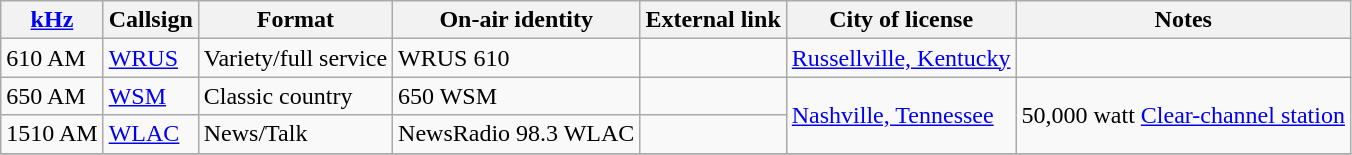<table class="wikitable">
<tr>
<th><a href='#'>kHz</a></th>
<th>Callsign</th>
<th>Format</th>
<th>On-air identity</th>
<th>External link</th>
<th>City of license</th>
<th>Notes</th>
</tr>
<tr>
<td>610 AM</td>
<td><a href='#'>WRUS</a></td>
<td>Variety/full service</td>
<td>WRUS 610</td>
<td></td>
<td><a href='#'>Russellville, Kentucky</a></td>
<td></td>
</tr>
<tr>
<td>650 AM</td>
<td><a href='#'>WSM</a></td>
<td>Classic country</td>
<td>650 WSM</td>
<td></td>
<td rowspan=2><a href='#'>Nashville, Tennessee</a></td>
<td rowspan=2>50,000 watt <a href='#'>Clear-channel station</a></td>
</tr>
<tr>
<td>1510 AM</td>
<td><a href='#'>WLAC</a></td>
<td>News/Talk</td>
<td>NewsRadio 98.3 WLAC</td>
<td></td>
</tr>
<tr>
</tr>
</table>
